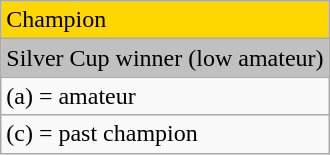<table class="wikitable">
<tr style="background:gold">
<td>Champion</td>
</tr>
<tr style="background:silver">
<td>Silver Cup winner (low amateur)</td>
</tr>
<tr>
<td>(a) = amateur</td>
</tr>
<tr>
<td>(c) = past champion</td>
</tr>
</table>
